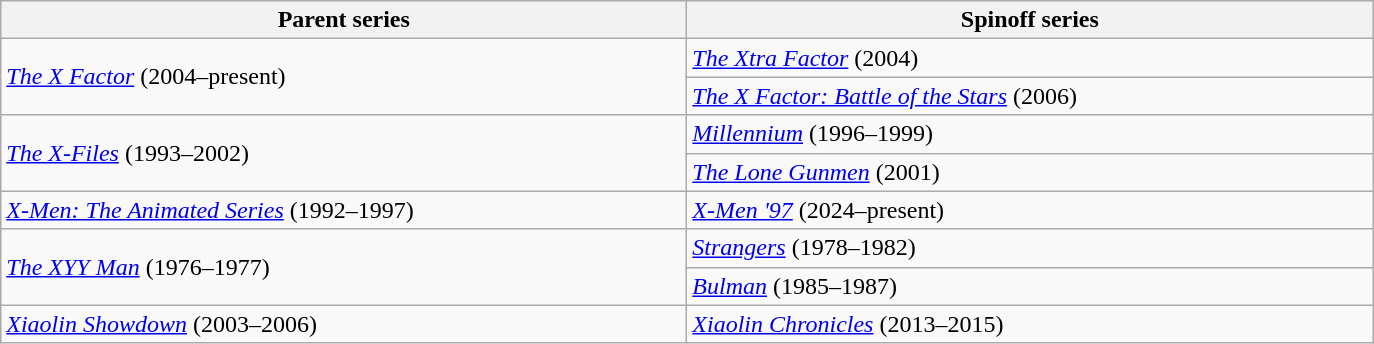<table class="wikitable">
<tr>
<th width="450">Parent series</th>
<th width="450">Spinoff series</th>
</tr>
<tr>
<td rowspan="2"><em><a href='#'>The X Factor</a></em> (2004–present)</td>
<td><em><a href='#'>The Xtra Factor</a></em> (2004)</td>
</tr>
<tr>
<td><em><a href='#'>The X Factor: Battle of the Stars</a></em> (2006)</td>
</tr>
<tr>
<td rowspan="2"><em><a href='#'>The X-Files</a></em> (1993–2002)</td>
<td><em><a href='#'>Millennium</a></em> (1996–1999)</td>
</tr>
<tr>
<td><em><a href='#'>The Lone Gunmen</a></em> (2001)</td>
</tr>
<tr>
<td><em><a href='#'>X-Men: The Animated Series</a></em> (1992–1997)</td>
<td><em><a href='#'>X-Men '97</a></em> (2024–present)</td>
</tr>
<tr>
<td rowspan="2"><em><a href='#'>The XYY Man</a></em> (1976–1977)</td>
<td><em><a href='#'>Strangers</a></em> (1978–1982)</td>
</tr>
<tr>
<td><em><a href='#'>Bulman</a></em> (1985–1987)</td>
</tr>
<tr>
<td><em><a href='#'>Xiaolin Showdown</a></em> (2003–2006)</td>
<td><em><a href='#'>Xiaolin Chronicles</a></em> (2013–2015)</td>
</tr>
</table>
